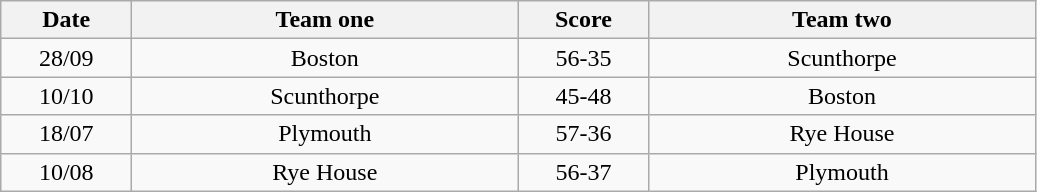<table class="wikitable" style="text-align: center">
<tr>
<th width=80>Date</th>
<th width=250>Team one</th>
<th width=80>Score</th>
<th width=250>Team two</th>
</tr>
<tr>
<td>28/09</td>
<td>Boston</td>
<td>56-35</td>
<td>Scunthorpe</td>
</tr>
<tr>
<td>10/10</td>
<td>Scunthorpe</td>
<td>45-48</td>
<td>Boston</td>
</tr>
<tr>
<td>18/07</td>
<td>Plymouth</td>
<td>57-36</td>
<td>Rye House</td>
</tr>
<tr>
<td>10/08</td>
<td>Rye House</td>
<td>56-37</td>
<td>Plymouth</td>
</tr>
</table>
